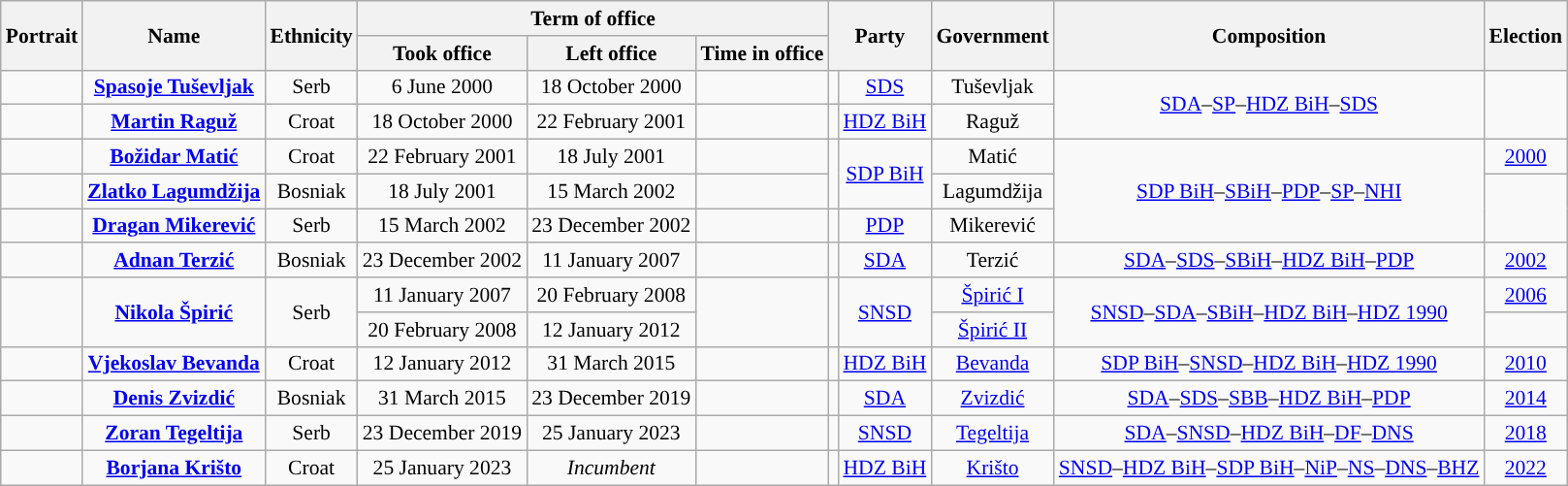<table class="wikitable sortable" style="text-align: center;font-size:90%; border:1px #AAAAFF solid">
<tr>
<th rowspan=2>Portrait</th>
<th rowspan=2>Name<br></th>
<th rowspan=2>Ethnicity</th>
<th colspan=3>Term of office</th>
<th rowspan=2 colspan=2>Party</th>
<th rowspan=2>Government</th>
<th rowspan=2>Composition</th>
<th rowspan=2>Election</th>
</tr>
<tr>
<th>Took office</th>
<th>Left office</th>
<th>Time in office</th>
</tr>
<tr>
<td></td>
<td><strong><a href='#'>Spasoje Tuševljak</a></strong><br></td>
<td>Serb</td>
<td>6 June 2000</td>
<td>18 October 2000</td>
<td></td>
<td style="background:"></td>
<td><a href='#'>SDS</a></td>
<td>Tuševljak</td>
<td rowspan=2><a href='#'>SDA</a>–<a href='#'>SP</a>–<a href='#'>HDZ BiH</a>–<a href='#'>SDS</a></td>
<td rowspan=2></td>
</tr>
<tr>
<td></td>
<td><strong><a href='#'>Martin Raguž</a></strong><br></td>
<td>Croat</td>
<td>18 October 2000</td>
<td>22 February 2001</td>
<td></td>
<td style="background:"></td>
<td><a href='#'>HDZ BiH</a></td>
<td>Raguž</td>
</tr>
<tr>
<td></td>
<td><strong><a href='#'>Božidar Matić</a></strong><br></td>
<td>Croat</td>
<td>22 February 2001</td>
<td>18 July 2001</td>
<td></td>
<td rowspan=2 style="background:"></td>
<td rowspan=2><a href='#'>SDP BiH</a></td>
<td>Matić</td>
<td rowspan=3><a href='#'>SDP BiH</a>–<a href='#'>SBiH</a>–<a href='#'>PDP</a>–<a href='#'>SP</a>–<a href='#'>NHI</a></td>
<td><a href='#'>2000</a></td>
</tr>
<tr>
<td></td>
<td><strong><a href='#'>Zlatko Lagumdžija</a></strong><br></td>
<td>Bosniak</td>
<td>18 July 2001</td>
<td>15 March 2002</td>
<td></td>
<td>Lagumdžija</td>
<td rowspan=2></td>
</tr>
<tr>
<td></td>
<td><strong><a href='#'>Dragan Mikerević</a></strong><br></td>
<td>Serb</td>
<td>15 March 2002</td>
<td>23 December 2002</td>
<td></td>
<td style="background:"></td>
<td><a href='#'>PDP</a></td>
<td>Mikerević</td>
</tr>
<tr>
<td></td>
<td><strong><a href='#'>Adnan Terzić</a></strong><br></td>
<td>Bosniak</td>
<td>23 December 2002</td>
<td>11 January 2007</td>
<td></td>
<td style="background:"></td>
<td><a href='#'>SDA</a></td>
<td>Terzić</td>
<td><a href='#'>SDA</a>–<a href='#'>SDS</a>–<a href='#'>SBiH</a>–<a href='#'>HDZ BiH</a>–<a href='#'>PDP</a></td>
<td><a href='#'>2002</a></td>
</tr>
<tr>
<td rowspan=2></td>
<td rowspan=2><strong><a href='#'>Nikola Špirić</a></strong><br></td>
<td rowspan=2>Serb</td>
<td>11 January 2007</td>
<td>20 February 2008</td>
<td rowspan=2></td>
<td rowspan=2 style="background:"></td>
<td rowspan=2><a href='#'>SNSD</a></td>
<td><a href='#'>Špirić I</a></td>
<td rowspan=2><a href='#'>SNSD</a>–<a href='#'>SDA</a>–<a href='#'>SBiH</a>–<a href='#'>HDZ BiH</a>–<a href='#'>HDZ 1990</a></td>
<td><a href='#'>2006</a></td>
</tr>
<tr>
<td>20 February 2008</td>
<td>12 January 2012</td>
<td><a href='#'>Špirić II</a></td>
<td></td>
</tr>
<tr>
<td></td>
<td><strong><a href='#'>Vjekoslav Bevanda</a></strong><br></td>
<td>Croat</td>
<td>12 January 2012</td>
<td>31 March 2015</td>
<td></td>
<td style="background:"></td>
<td><a href='#'>HDZ BiH</a></td>
<td><a href='#'>Bevanda</a></td>
<td><a href='#'>SDP BiH</a>–<a href='#'>SNSD</a>–<a href='#'>HDZ BiH</a>–<a href='#'>HDZ 1990</a></td>
<td><a href='#'>2010</a></td>
</tr>
<tr>
<td></td>
<td><strong><a href='#'>Denis Zvizdić</a></strong><br></td>
<td>Bosniak</td>
<td>31 March 2015</td>
<td>23 December 2019</td>
<td></td>
<td style="background:"></td>
<td><a href='#'>SDA</a></td>
<td><a href='#'>Zvizdić</a></td>
<td><a href='#'>SDA</a>–<a href='#'>SDS</a>–<a href='#'>SBB</a>–<a href='#'>HDZ BiH</a>–<a href='#'>PDP</a></td>
<td><a href='#'>2014</a></td>
</tr>
<tr>
<td></td>
<td><strong><a href='#'>Zoran Tegeltija</a></strong><br></td>
<td>Serb</td>
<td>23 December 2019</td>
<td>25 January 2023</td>
<td></td>
<td style="background:"></td>
<td><a href='#'>SNSD</a></td>
<td><a href='#'>Tegeltija</a></td>
<td><a href='#'>SDA</a>–<a href='#'>SNSD</a>–<a href='#'>HDZ BiH</a>–<a href='#'>DF</a>–<a href='#'>DNS</a></td>
<td><a href='#'>2018</a></td>
</tr>
<tr>
<td></td>
<td><strong><a href='#'>Borjana Krišto</a></strong><br></td>
<td>Croat</td>
<td>25 January 2023</td>
<td><em>Incumbent</em></td>
<td></td>
<td style="background:"></td>
<td><a href='#'>HDZ BiH</a></td>
<td><a href='#'>Krišto</a></td>
<td><a href='#'>SNSD</a>–<a href='#'>HDZ BiH</a>–<a href='#'>SDP BiH</a>–<a href='#'>NiP</a>–<a href='#'>NS</a>–<a href='#'>DNS</a>–<a href='#'>BHZ</a></td>
<td><a href='#'>2022</a></td>
</tr>
</table>
